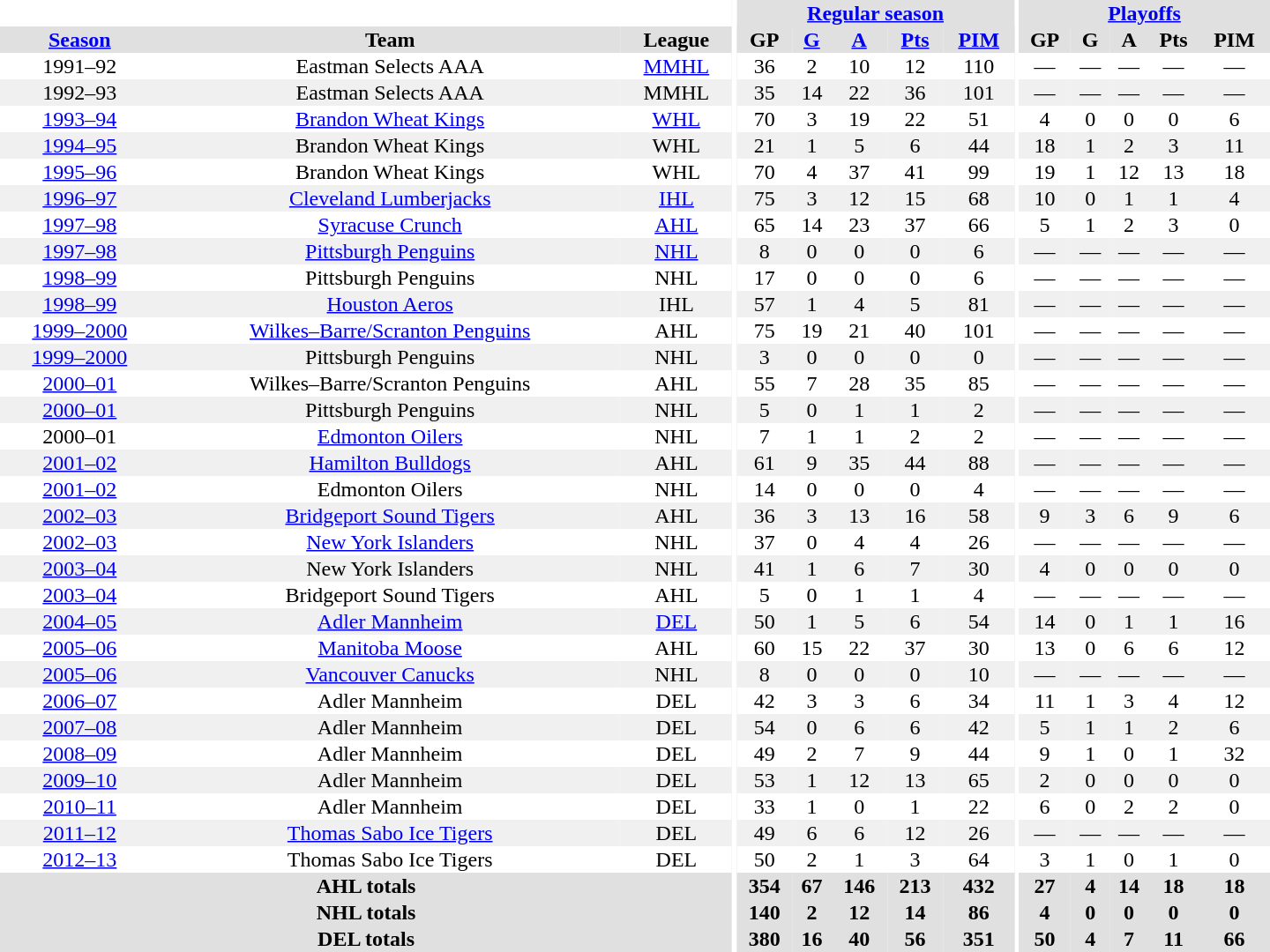<table border="0" cellpadding="1" cellspacing="0" style="text-align:center; width:60em">
<tr bgcolor="#e0e0e0">
<th colspan="3" bgcolor="#ffffff"></th>
<th rowspan="99" bgcolor="#ffffff"></th>
<th colspan="5"><a href='#'>Regular season</a></th>
<th rowspan="99" bgcolor="#ffffff"></th>
<th colspan="5"><a href='#'>Playoffs</a></th>
</tr>
<tr bgcolor="#e0e0e0">
<th><a href='#'>Season</a></th>
<th>Team</th>
<th>League</th>
<th>GP</th>
<th><a href='#'>G</a></th>
<th><a href='#'>A</a></th>
<th><a href='#'>Pts</a></th>
<th><a href='#'>PIM</a></th>
<th>GP</th>
<th>G</th>
<th>A</th>
<th>Pts</th>
<th>PIM</th>
</tr>
<tr>
<td>1991–92</td>
<td>Eastman Selects AAA</td>
<td><a href='#'>MMHL</a></td>
<td>36</td>
<td>2</td>
<td>10</td>
<td>12</td>
<td>110</td>
<td>—</td>
<td>—</td>
<td>—</td>
<td>—</td>
<td>—</td>
</tr>
<tr bgcolor="#f0f0f0">
<td>1992–93</td>
<td>Eastman Selects AAA</td>
<td>MMHL</td>
<td>35</td>
<td>14</td>
<td>22</td>
<td>36</td>
<td>101</td>
<td>—</td>
<td>—</td>
<td>—</td>
<td>—</td>
<td>—</td>
</tr>
<tr>
<td><a href='#'>1993–94</a></td>
<td><a href='#'>Brandon Wheat Kings</a></td>
<td><a href='#'>WHL</a></td>
<td>70</td>
<td>3</td>
<td>19</td>
<td>22</td>
<td>51</td>
<td>4</td>
<td>0</td>
<td>0</td>
<td>0</td>
<td>6</td>
</tr>
<tr bgcolor="#f0f0f0">
<td><a href='#'>1994–95</a></td>
<td>Brandon Wheat Kings</td>
<td>WHL</td>
<td>21</td>
<td>1</td>
<td>5</td>
<td>6</td>
<td>44</td>
<td>18</td>
<td>1</td>
<td>2</td>
<td>3</td>
<td>11</td>
</tr>
<tr>
<td><a href='#'>1995–96</a></td>
<td>Brandon Wheat Kings</td>
<td>WHL</td>
<td>70</td>
<td>4</td>
<td>37</td>
<td>41</td>
<td>99</td>
<td>19</td>
<td>1</td>
<td>12</td>
<td>13</td>
<td>18</td>
</tr>
<tr bgcolor="#f0f0f0">
<td><a href='#'>1996–97</a></td>
<td><a href='#'>Cleveland Lumberjacks</a></td>
<td><a href='#'>IHL</a></td>
<td>75</td>
<td>3</td>
<td>12</td>
<td>15</td>
<td>68</td>
<td>10</td>
<td>0</td>
<td>1</td>
<td>1</td>
<td>4</td>
</tr>
<tr>
<td><a href='#'>1997–98</a></td>
<td><a href='#'>Syracuse Crunch</a></td>
<td><a href='#'>AHL</a></td>
<td>65</td>
<td>14</td>
<td>23</td>
<td>37</td>
<td>66</td>
<td>5</td>
<td>1</td>
<td>2</td>
<td>3</td>
<td>0</td>
</tr>
<tr bgcolor="#f0f0f0">
<td><a href='#'>1997–98</a></td>
<td><a href='#'>Pittsburgh Penguins</a></td>
<td><a href='#'>NHL</a></td>
<td>8</td>
<td>0</td>
<td>0</td>
<td>0</td>
<td>6</td>
<td>—</td>
<td>—</td>
<td>—</td>
<td>—</td>
<td>—</td>
</tr>
<tr>
<td><a href='#'>1998–99</a></td>
<td>Pittsburgh Penguins</td>
<td>NHL</td>
<td>17</td>
<td>0</td>
<td>0</td>
<td>0</td>
<td>6</td>
<td>—</td>
<td>—</td>
<td>—</td>
<td>—</td>
<td>—</td>
</tr>
<tr bgcolor="#f0f0f0">
<td><a href='#'>1998–99</a></td>
<td><a href='#'>Houston Aeros</a></td>
<td>IHL</td>
<td>57</td>
<td>1</td>
<td>4</td>
<td>5</td>
<td>81</td>
<td>—</td>
<td>—</td>
<td>—</td>
<td>—</td>
<td>—</td>
</tr>
<tr>
<td><a href='#'>1999–2000</a></td>
<td><a href='#'>Wilkes–Barre/Scranton Penguins</a></td>
<td>AHL</td>
<td>75</td>
<td>19</td>
<td>21</td>
<td>40</td>
<td>101</td>
<td>—</td>
<td>—</td>
<td>—</td>
<td>—</td>
<td>—</td>
</tr>
<tr bgcolor="#f0f0f0">
<td><a href='#'>1999–2000</a></td>
<td>Pittsburgh Penguins</td>
<td>NHL</td>
<td>3</td>
<td>0</td>
<td>0</td>
<td>0</td>
<td>0</td>
<td>—</td>
<td>—</td>
<td>—</td>
<td>—</td>
<td>—</td>
</tr>
<tr>
<td><a href='#'>2000–01</a></td>
<td>Wilkes–Barre/Scranton Penguins</td>
<td>AHL</td>
<td>55</td>
<td>7</td>
<td>28</td>
<td>35</td>
<td>85</td>
<td>—</td>
<td>—</td>
<td>—</td>
<td>—</td>
<td>—</td>
</tr>
<tr bgcolor="#f0f0f0">
<td><a href='#'>2000–01</a></td>
<td>Pittsburgh Penguins</td>
<td>NHL</td>
<td>5</td>
<td>0</td>
<td>1</td>
<td>1</td>
<td>2</td>
<td>—</td>
<td>—</td>
<td>—</td>
<td>—</td>
<td>—</td>
</tr>
<tr>
<td>2000–01</td>
<td><a href='#'>Edmonton Oilers</a></td>
<td>NHL</td>
<td>7</td>
<td>1</td>
<td>1</td>
<td>2</td>
<td>2</td>
<td>—</td>
<td>—</td>
<td>—</td>
<td>—</td>
<td>—</td>
</tr>
<tr bgcolor="#f0f0f0">
<td><a href='#'>2001–02</a></td>
<td><a href='#'>Hamilton Bulldogs</a></td>
<td>AHL</td>
<td>61</td>
<td>9</td>
<td>35</td>
<td>44</td>
<td>88</td>
<td>—</td>
<td>—</td>
<td>—</td>
<td>—</td>
<td>—</td>
</tr>
<tr>
<td><a href='#'>2001–02</a></td>
<td>Edmonton Oilers</td>
<td>NHL</td>
<td>14</td>
<td>0</td>
<td>0</td>
<td>0</td>
<td>4</td>
<td>—</td>
<td>—</td>
<td>—</td>
<td>—</td>
<td>—</td>
</tr>
<tr bgcolor="#f0f0f0">
<td><a href='#'>2002–03</a></td>
<td><a href='#'>Bridgeport Sound Tigers</a></td>
<td>AHL</td>
<td>36</td>
<td>3</td>
<td>13</td>
<td>16</td>
<td>58</td>
<td>9</td>
<td>3</td>
<td>6</td>
<td>9</td>
<td>6</td>
</tr>
<tr>
<td><a href='#'>2002–03</a></td>
<td><a href='#'>New York Islanders</a></td>
<td>NHL</td>
<td>37</td>
<td>0</td>
<td>4</td>
<td>4</td>
<td>26</td>
<td>—</td>
<td>—</td>
<td>—</td>
<td>—</td>
<td>—</td>
</tr>
<tr bgcolor="#f0f0f0">
<td><a href='#'>2003–04</a></td>
<td>New York Islanders</td>
<td>NHL</td>
<td>41</td>
<td>1</td>
<td>6</td>
<td>7</td>
<td>30</td>
<td>4</td>
<td>0</td>
<td>0</td>
<td>0</td>
<td>0</td>
</tr>
<tr>
<td><a href='#'>2003–04</a></td>
<td>Bridgeport Sound Tigers</td>
<td>AHL</td>
<td>5</td>
<td>0</td>
<td>1</td>
<td>1</td>
<td>4</td>
<td>—</td>
<td>—</td>
<td>—</td>
<td>—</td>
<td>—</td>
</tr>
<tr bgcolor="#f0f0f0">
<td><a href='#'>2004–05</a></td>
<td><a href='#'>Adler Mannheim</a></td>
<td><a href='#'>DEL</a></td>
<td>50</td>
<td>1</td>
<td>5</td>
<td>6</td>
<td>54</td>
<td>14</td>
<td>0</td>
<td>1</td>
<td>1</td>
<td>16</td>
</tr>
<tr>
<td><a href='#'>2005–06</a></td>
<td><a href='#'>Manitoba Moose</a></td>
<td>AHL</td>
<td>60</td>
<td>15</td>
<td>22</td>
<td>37</td>
<td>30</td>
<td>13</td>
<td>0</td>
<td>6</td>
<td>6</td>
<td>12</td>
</tr>
<tr bgcolor="#f0f0f0">
<td><a href='#'>2005–06</a></td>
<td><a href='#'>Vancouver Canucks</a></td>
<td>NHL</td>
<td>8</td>
<td>0</td>
<td>0</td>
<td>0</td>
<td>10</td>
<td>—</td>
<td>—</td>
<td>—</td>
<td>—</td>
<td>—</td>
</tr>
<tr>
<td><a href='#'>2006–07</a></td>
<td>Adler Mannheim</td>
<td>DEL</td>
<td>42</td>
<td>3</td>
<td>3</td>
<td>6</td>
<td>34</td>
<td>11</td>
<td>1</td>
<td>3</td>
<td>4</td>
<td>12</td>
</tr>
<tr bgcolor="#f0f0f0">
<td><a href='#'>2007–08</a></td>
<td>Adler Mannheim</td>
<td>DEL</td>
<td>54</td>
<td>0</td>
<td>6</td>
<td>6</td>
<td>42</td>
<td>5</td>
<td>1</td>
<td>1</td>
<td>2</td>
<td>6</td>
</tr>
<tr>
<td><a href='#'>2008–09</a></td>
<td>Adler Mannheim</td>
<td>DEL</td>
<td>49</td>
<td>2</td>
<td>7</td>
<td>9</td>
<td>44</td>
<td>9</td>
<td>1</td>
<td>0</td>
<td>1</td>
<td>32</td>
</tr>
<tr bgcolor="#f0f0f0">
<td><a href='#'>2009–10</a></td>
<td>Adler Mannheim</td>
<td>DEL</td>
<td>53</td>
<td>1</td>
<td>12</td>
<td>13</td>
<td>65</td>
<td>2</td>
<td>0</td>
<td>0</td>
<td>0</td>
<td>0</td>
</tr>
<tr>
<td><a href='#'>2010–11</a></td>
<td>Adler Mannheim</td>
<td>DEL</td>
<td>33</td>
<td>1</td>
<td>0</td>
<td>1</td>
<td>22</td>
<td>6</td>
<td>0</td>
<td>2</td>
<td>2</td>
<td>0</td>
</tr>
<tr bgcolor="#f0f0f0">
<td><a href='#'>2011–12</a></td>
<td><a href='#'>Thomas Sabo Ice Tigers</a></td>
<td>DEL</td>
<td>49</td>
<td>6</td>
<td>6</td>
<td>12</td>
<td>26</td>
<td>—</td>
<td>—</td>
<td>—</td>
<td>—</td>
<td>—</td>
</tr>
<tr>
<td><a href='#'>2012–13</a></td>
<td>Thomas Sabo Ice Tigers</td>
<td>DEL</td>
<td>50</td>
<td>2</td>
<td>1</td>
<td>3</td>
<td>64</td>
<td>3</td>
<td>1</td>
<td>0</td>
<td>1</td>
<td>0</td>
</tr>
<tr bgcolor="#e0e0e0">
<th colspan="3">AHL totals</th>
<th>354</th>
<th>67</th>
<th>146</th>
<th>213</th>
<th>432</th>
<th>27</th>
<th>4</th>
<th>14</th>
<th>18</th>
<th>18</th>
</tr>
<tr bgcolor="#e0e0e0">
<th colspan="3">NHL totals</th>
<th>140</th>
<th>2</th>
<th>12</th>
<th>14</th>
<th>86</th>
<th>4</th>
<th>0</th>
<th>0</th>
<th>0</th>
<th>0</th>
</tr>
<tr bgcolor="#e0e0e0">
<th colspan="3">DEL totals</th>
<th>380</th>
<th>16</th>
<th>40</th>
<th>56</th>
<th>351</th>
<th>50</th>
<th>4</th>
<th>7</th>
<th>11</th>
<th>66</th>
</tr>
</table>
